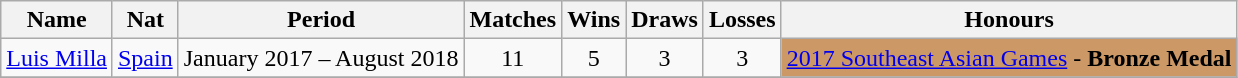<table class="wikitable">
<tr>
<th>Name</th>
<th>Nat</th>
<th>Period</th>
<th>Matches</th>
<th>Wins</th>
<th>Draws</th>
<th>Losses</th>
<th>Honours</th>
</tr>
<tr>
<td><a href='#'>Luis Milla</a></td>
<td align="center"> <a href='#'>Spain</a></td>
<td align="center">January 2017 – August 2018</td>
<td align="center">11</td>
<td align="center">5</td>
<td align="center">3</td>
<td align="center">3</td>
<td style=background:#c96><a href='#'>2017 Southeast Asian Games</a> - <strong>Bronze Medal</strong></td>
</tr>
<tr>
</tr>
</table>
